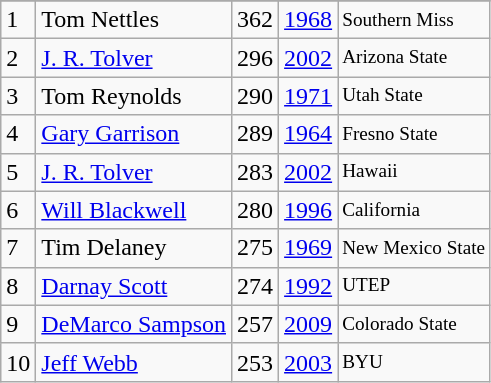<table class="wikitable">
<tr>
</tr>
<tr>
<td>1</td>
<td>Tom Nettles</td>
<td>362</td>
<td><a href='#'>1968</a></td>
<td style="font-size:80%;">Southern Miss</td>
</tr>
<tr>
<td>2</td>
<td><a href='#'>J. R. Tolver</a></td>
<td>296</td>
<td><a href='#'>2002</a></td>
<td style="font-size:80%;">Arizona State</td>
</tr>
<tr>
<td>3</td>
<td>Tom Reynolds</td>
<td>290</td>
<td><a href='#'>1971</a></td>
<td style="font-size:80%;">Utah State</td>
</tr>
<tr>
<td>4</td>
<td><a href='#'>Gary Garrison</a></td>
<td>289</td>
<td><a href='#'>1964</a></td>
<td style="font-size:80%;">Fresno State</td>
</tr>
<tr>
<td>5</td>
<td><a href='#'>J. R. Tolver</a></td>
<td>283</td>
<td><a href='#'>2002</a></td>
<td style="font-size:80%;">Hawaii</td>
</tr>
<tr>
<td>6</td>
<td><a href='#'>Will Blackwell</a></td>
<td>280</td>
<td><a href='#'>1996</a></td>
<td style="font-size:80%;">California</td>
</tr>
<tr>
<td>7</td>
<td>Tim Delaney</td>
<td>275</td>
<td><a href='#'>1969</a></td>
<td style="font-size:80%;">New Mexico State</td>
</tr>
<tr>
<td>8</td>
<td><a href='#'>Darnay Scott</a></td>
<td>274</td>
<td><a href='#'>1992</a></td>
<td style="font-size:80%;">UTEP</td>
</tr>
<tr>
<td>9</td>
<td><a href='#'>DeMarco Sampson</a></td>
<td>257</td>
<td><a href='#'>2009</a></td>
<td style="font-size:80%;">Colorado State</td>
</tr>
<tr>
<td>10</td>
<td><a href='#'>Jeff Webb</a></td>
<td>253</td>
<td><a href='#'>2003</a></td>
<td style="font-size:80%;">BYU</td>
</tr>
</table>
